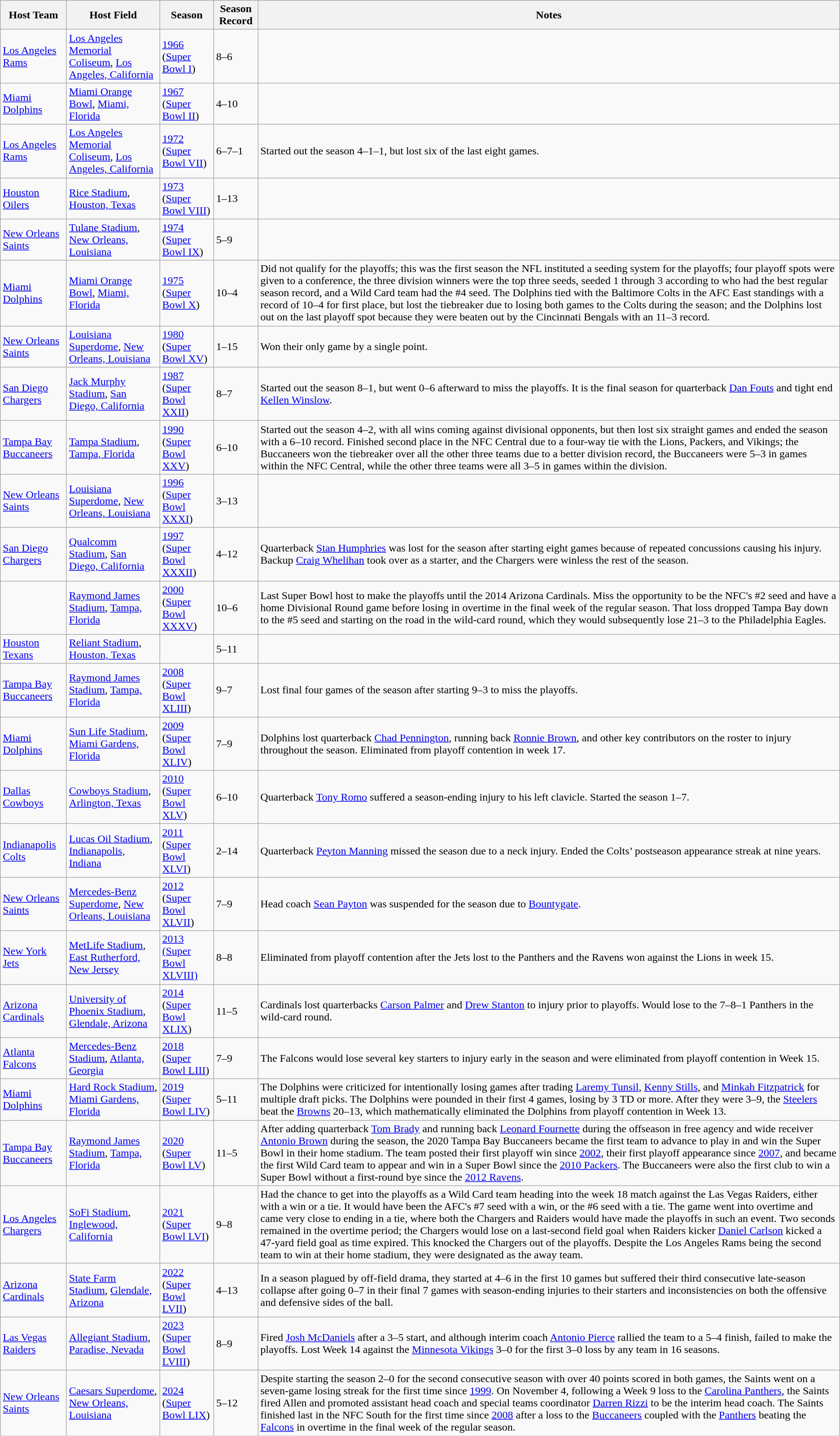<table class="wikitable">
<tr>
<th>Host Team</th>
<th>Host Field</th>
<th>Season</th>
<th>Season Record</th>
<th>Notes</th>
</tr>
<tr>
<td><a href='#'>Los Angeles Rams</a></td>
<td><a href='#'>Los Angeles Memorial Coliseum</a>, <a href='#'>Los Angeles, California</a></td>
<td><a href='#'>1966</a> (<a href='#'>Super Bowl I</a>)</td>
<td>8–6</td>
<td></td>
</tr>
<tr>
<td><a href='#'>Miami Dolphins</a></td>
<td><a href='#'>Miami Orange Bowl</a>, <a href='#'>Miami, Florida</a></td>
<td><a href='#'>1967</a> (<a href='#'>Super Bowl II</a>)</td>
<td>4–10</td>
<td></td>
</tr>
<tr>
<td><a href='#'>Los Angeles Rams</a></td>
<td><a href='#'>Los Angeles Memorial Coliseum</a>, <a href='#'>Los Angeles, California</a></td>
<td><a href='#'>1972</a> (<a href='#'>Super Bowl VII</a>)</td>
<td>6–7–1</td>
<td>Started out the season 4–1–1, but lost six of the last eight games.</td>
</tr>
<tr>
<td><a href='#'>Houston Oilers</a></td>
<td><a href='#'>Rice Stadium</a>, <a href='#'>Houston, Texas</a></td>
<td><a href='#'>1973</a> (<a href='#'>Super Bowl VIII</a>)</td>
<td>1–13</td>
<td></td>
</tr>
<tr>
<td><a href='#'>New Orleans Saints</a></td>
<td><a href='#'>Tulane Stadium</a>, <a href='#'>New Orleans, Louisiana</a></td>
<td><a href='#'>1974</a> (<a href='#'>Super Bowl IX</a>)</td>
<td>5–9</td>
<td></td>
</tr>
<tr>
<td><a href='#'>Miami Dolphins</a></td>
<td><a href='#'>Miami Orange Bowl</a>, <a href='#'>Miami, Florida</a></td>
<td><a href='#'>1975</a> (<a href='#'>Super Bowl X</a>)</td>
<td>10–4</td>
<td>Did not qualify for the playoffs; this was the first season the NFL instituted a seeding system for the playoffs; four playoff spots were given to a conference, the three division winners were the top three seeds, seeded 1 through 3 according to who had the best regular season record, and a Wild Card team had the #4 seed. The Dolphins tied with the Baltimore Colts in the AFC East standings with a record of 10–4 for first place, but lost the tiebreaker due to losing both games to the Colts during the season; and the Dolphins lost out on the last playoff spot because they were beaten out by the Cincinnati Bengals with an 11–3 record.</td>
</tr>
<tr>
<td><a href='#'>New Orleans Saints</a></td>
<td><a href='#'>Louisiana Superdome</a>, <a href='#'>New Orleans, Louisiana</a></td>
<td><a href='#'>1980</a> (<a href='#'>Super Bowl XV</a>)</td>
<td>1–15</td>
<td>Won their only game by a single point.</td>
</tr>
<tr>
<td><a href='#'>San Diego Chargers</a></td>
<td><a href='#'>Jack Murphy Stadium</a>, <a href='#'>San Diego, California</a></td>
<td><a href='#'>1987</a> (<a href='#'>Super Bowl XXII</a>)</td>
<td>8–7</td>
<td>Started out the season 8–1, but went 0–6 afterward to miss the playoffs. It is the final season for quarterback <a href='#'>Dan Fouts</a> and tight end <a href='#'>Kellen Winslow</a>.</td>
</tr>
<tr>
<td><a href='#'>Tampa Bay Buccaneers</a></td>
<td><a href='#'>Tampa Stadium</a>, <a href='#'>Tampa, Florida</a></td>
<td><a href='#'>1990</a> (<a href='#'>Super Bowl XXV</a>)</td>
<td>6–10</td>
<td>Started out the season 4–2, with all wins coming against divisional opponents, but then lost six straight games and ended the season with a 6–10 record. Finished second place in the NFC Central due to a four-way tie with the Lions, Packers, and Vikings; the Buccaneers won the tiebreaker over all the other three teams due to a better division record, the Buccaneers were 5–3 in games within the NFC Central, while the other three teams were all 3–5 in games within the division.</td>
</tr>
<tr>
<td><a href='#'>New Orleans Saints</a></td>
<td><a href='#'>Louisiana Superdome</a>, <a href='#'>New Orleans, Louisiana</a></td>
<td><a href='#'>1996</a> (<a href='#'>Super Bowl XXXI</a>)</td>
<td>3–13</td>
<td></td>
</tr>
<tr>
<td><a href='#'>San Diego Chargers</a></td>
<td><a href='#'>Qualcomm Stadium</a>, <a href='#'>San Diego, California</a></td>
<td><a href='#'>1997</a> (<a href='#'>Super Bowl XXXII</a>)</td>
<td>4–12</td>
<td>Quarterback <a href='#'>Stan Humphries</a> was lost for the season after starting eight games because of repeated concussions causing his injury. Backup <a href='#'>Craig Whelihan</a> took over as a starter, and the Chargers were winless the rest of the season.</td>
</tr>
<tr>
<td></td>
<td><a href='#'>Raymond James Stadium</a>, <a href='#'>Tampa, Florida</a></td>
<td><a href='#'>2000</a> (<a href='#'>Super Bowl XXXV</a>)</td>
<td>10–6</td>
<td>Last Super Bowl host to make the playoffs until the 2014 Arizona Cardinals. Miss the opportunity to be the NFC's #2 seed and have a home Divisional Round game before losing in overtime in the final week of the regular season. That loss dropped Tampa Bay down to the #5 seed and starting on the road in the wild-card round, which they would subsequently lose 21–3 to the Philadelphia Eagles.</td>
</tr>
<tr>
<td><a href='#'>Houston Texans</a></td>
<td><a href='#'>Reliant Stadium</a>, <a href='#'>Houston, Texas</a></td>
<td></td>
<td>5–11</td>
<td></td>
</tr>
<tr>
<td><a href='#'>Tampa Bay Buccaneers</a></td>
<td><a href='#'>Raymond James Stadium</a>, <a href='#'>Tampa, Florida</a></td>
<td><a href='#'>2008</a> (<a href='#'>Super Bowl XLIII</a>)</td>
<td>9–7</td>
<td>Lost final four games of the season after starting 9–3 to miss the playoffs.</td>
</tr>
<tr>
<td><a href='#'>Miami Dolphins</a></td>
<td><a href='#'>Sun Life Stadium</a>, <a href='#'>Miami Gardens, Florida</a></td>
<td><a href='#'>2009</a> (<a href='#'>Super Bowl XLIV</a>)</td>
<td>7–9</td>
<td>Dolphins lost quarterback <a href='#'>Chad Pennington</a>, running back <a href='#'>Ronnie Brown</a>, and other key contributors on the roster to injury throughout the season. Eliminated from playoff contention in week 17.</td>
</tr>
<tr>
<td><a href='#'>Dallas Cowboys</a></td>
<td><a href='#'>Cowboys Stadium</a>, <a href='#'>Arlington, Texas</a></td>
<td><a href='#'>2010</a> (<a href='#'>Super Bowl XLV</a>)</td>
<td>6–10</td>
<td>Quarterback <a href='#'>Tony Romo</a> suffered a season-ending injury to his left clavicle. Started the season 1–7.</td>
</tr>
<tr>
<td><a href='#'>Indianapolis Colts</a></td>
<td><a href='#'>Lucas Oil Stadium</a>, <a href='#'>Indianapolis, Indiana</a></td>
<td><a href='#'>2011</a> (<a href='#'>Super Bowl XLVI</a>)</td>
<td>2–14</td>
<td>Quarterback <a href='#'>Peyton Manning</a> missed the season due to a neck injury. Ended the Colts’ postseason appearance streak at nine years.</td>
</tr>
<tr>
<td><a href='#'>New Orleans Saints</a></td>
<td><a href='#'>Mercedes-Benz Superdome</a>, <a href='#'>New Orleans, Louisiana</a></td>
<td><a href='#'>2012</a> (<a href='#'>Super Bowl XLVII</a>)</td>
<td>7–9</td>
<td>Head coach <a href='#'>Sean Payton</a> was suspended for the season due to <a href='#'>Bountygate</a>.</td>
</tr>
<tr>
<td><a href='#'>New York Jets</a></td>
<td><a href='#'>MetLife Stadium</a>, <a href='#'>East Rutherford, New Jersey</a></td>
<td><a href='#'>2013 (Super Bowl XLVIII)</a></td>
<td>8–8</td>
<td>Eliminated from playoff contention after the Jets lost to the Panthers and the Ravens won against the Lions in week 15.</td>
</tr>
<tr>
<td><a href='#'>Arizona Cardinals</a></td>
<td><a href='#'>University of Phoenix Stadium</a>, <a href='#'>Glendale, Arizona</a></td>
<td><a href='#'>2014</a> (<a href='#'>Super Bowl XLIX</a>)</td>
<td>11–5</td>
<td>Cardinals lost quarterbacks <a href='#'>Carson Palmer</a> and <a href='#'>Drew Stanton</a> to injury prior to playoffs. Would lose to the 7–8–1 Panthers in the wild-card round.</td>
</tr>
<tr>
<td><a href='#'>Atlanta Falcons</a></td>
<td><a href='#'>Mercedes-Benz Stadium</a>, <a href='#'>Atlanta, Georgia</a></td>
<td><a href='#'>2018</a> (<a href='#'>Super Bowl LIII</a>)</td>
<td>7–9</td>
<td>The Falcons would lose several key starters to injury early in the season and were eliminated from playoff contention in Week 15.</td>
</tr>
<tr>
<td><a href='#'>Miami Dolphins</a></td>
<td><a href='#'>Hard Rock Stadium</a>, <a href='#'>Miami Gardens, Florida</a></td>
<td><a href='#'>2019</a> (<a href='#'>Super Bowl LIV</a>)</td>
<td>5–11</td>
<td>The Dolphins were criticized for intentionally losing games after trading <a href='#'>Laremy Tunsil</a>, <a href='#'>Kenny Stills</a>, and <a href='#'>Minkah Fitzpatrick</a> for multiple draft picks. The Dolphins were pounded in their first 4 games, losing by 3 TD or more. After they were 3–9, the <a href='#'>Steelers</a> beat the <a href='#'>Browns</a> 20–13, which mathematically eliminated the Dolphins from playoff contention in Week 13.</td>
</tr>
<tr>
<td><a href='#'>Tampa Bay Buccaneers</a></td>
<td><a href='#'>Raymond James Stadium</a>, <a href='#'>Tampa, Florida</a></td>
<td><a href='#'>2020</a> (<a href='#'>Super Bowl LV</a>)</td>
<td>11–5</td>
<td>After adding quarterback <a href='#'>Tom Brady</a> and running back <a href='#'>Leonard Fournette</a> during the offseason in free agency and wide receiver <a href='#'>Antonio Brown</a> during the season, the 2020 Tampa Bay Buccaneers became the first team to advance to play in and win the Super Bowl in their home stadium. The team posted their first playoff win since <a href='#'>2002</a>, their first playoff appearance since <a href='#'>2007</a>, and became the first Wild Card team to appear and win in a Super Bowl since the <a href='#'>2010 Packers</a>. The Buccaneers were also the first club to win a Super Bowl without a first-round bye since the <a href='#'>2012 Ravens</a>.</td>
</tr>
<tr>
<td><a href='#'>Los Angeles Chargers</a></td>
<td><a href='#'>SoFi Stadium</a>, <a href='#'>Inglewood, California</a></td>
<td><a href='#'>2021</a> (<a href='#'>Super Bowl LVI</a>)</td>
<td>9–8</td>
<td>Had the chance to get into the playoffs as a Wild Card team heading into the week 18 match against the Las Vegas Raiders, either with a win or a tie. It would have been the AFC's #7 seed with a win, or the #6 seed with a tie. The game went into overtime and came very close to ending in a tie, where both the Chargers and Raiders would have made the playoffs in such an event. Two seconds remained in the overtime period; the Chargers would lose on a last-second field goal when Raiders kicker <a href='#'>Daniel Carlson</a> kicked a 47-yard field goal as time expired. This knocked the Chargers out of the playoffs. Despite the Los Angeles Rams being the second team to win at their home stadium, they were designated as the away team.</td>
</tr>
<tr>
<td><a href='#'>Arizona Cardinals</a></td>
<td><a href='#'>State Farm Stadium</a>, <a href='#'>Glendale, Arizona</a></td>
<td><a href='#'>2022</a> (<a href='#'>Super Bowl LVII</a>)</td>
<td>4–13</td>
<td>In a season plagued by off-field drama, they started at 4–6 in the first 10 games but suffered their third consecutive late-season collapse after going 0–7 in their final 7 games with season-ending injuries to their starters and inconsistencies on both the offensive and defensive sides of the ball.</td>
</tr>
<tr>
<td><a href='#'>Las Vegas Raiders</a></td>
<td><a href='#'>Allegiant Stadium</a>, <a href='#'>Paradise, Nevada</a></td>
<td><a href='#'>2023</a> (<a href='#'>Super Bowl LVIII</a>)</td>
<td>8–9</td>
<td>Fired <a href='#'>Josh McDaniels</a> after a 3–5 start, and although interim coach <a href='#'>Antonio Pierce</a> rallied the team to a 5–4 finish, failed to make the playoffs. Lost Week 14 against the <a href='#'>Minnesota Vikings</a> 3–0 for the first 3–0 loss by any team in 16 seasons.</td>
</tr>
<tr>
<td><a href='#'>New Orleans Saints</a></td>
<td><a href='#'>Caesars Superdome</a>, <a href='#'>New Orleans, Louisiana</a></td>
<td><a href='#'>2024</a> (<a href='#'>Super Bowl LIX</a>)</td>
<td>5–12</td>
<td>Despite starting the season 2–0 for the second consecutive season with over 40 points scored in both games, the Saints went on a seven-game losing streak for the first time since <a href='#'>1999</a>. On November 4, following a Week 9 loss to the <a href='#'>Carolina Panthers</a>, the Saints fired Allen and promoted assistant head coach and special teams coordinator <a href='#'>Darren Rizzi</a> to be the interim head coach. The Saints finished last in the NFC South for the first time since <a href='#'>2008</a> after a loss to the <a href='#'>Buccaneers</a> coupled with the <a href='#'>Panthers</a> beating the <a href='#'>Falcons</a> in overtime in the final week of the regular season.</td>
</tr>
</table>
